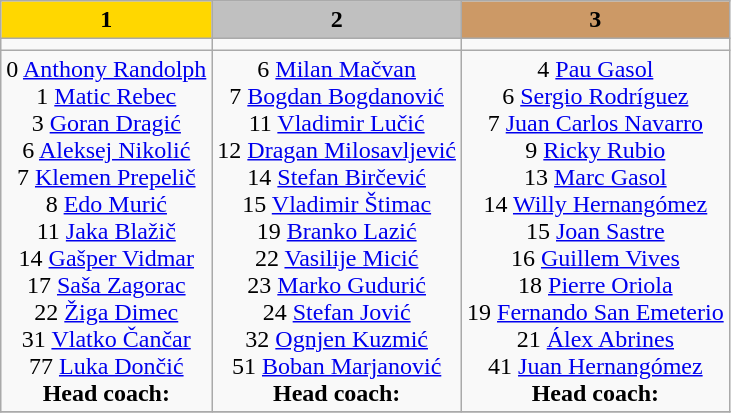<table class=wikitable>
<tr align=center>
<td !align="center" style="background:gold; text-align:center;"><strong>1</strong></td>
<td !align="center" style="background:silver; text-align:center;"><strong>2</strong></td>
<td !align="center" style="background:#CC9966; text-align:center;"><strong>3</strong></td>
</tr>
<tr valign=top>
<td style="text-align:center;"></td>
<td style="text-align:center;"></td>
<td style="text-align:center;"></td>
</tr>
<tr valign=top>
<td style="text-align:center;">0 <a href='#'>Anthony Randolph</a><br>1 <a href='#'>Matic Rebec</a><br>3 <a href='#'>Goran Dragić</a><br>6 <a href='#'>Aleksej Nikolić</a><br>7 <a href='#'>Klemen Prepelič</a><br>8 <a href='#'>Edo Murić</a><br>11 <a href='#'>Jaka Blažič</a><br>14 <a href='#'>Gašper Vidmar</a><br>17 <a href='#'>Saša Zagorac</a><br>22 <a href='#'>Žiga Dimec</a><br>31 <a href='#'>Vlatko Čančar</a><br>77 <a href='#'>Luka Dončić</a><br><strong>Head coach:</strong> </td>
<td style="text-align:center;">6 <a href='#'>Milan Mačvan</a><br>7 <a href='#'>Bogdan Bogdanović</a><br>11 <a href='#'>Vladimir Lučić</a><br>12 <a href='#'>Dragan Milosavljević</a><br>14 <a href='#'>Stefan Birčević</a><br>15 <a href='#'>Vladimir Štimac</a><br>19 <a href='#'>Branko Lazić</a><br>22 <a href='#'>Vasilije Micić</a><br>23 <a href='#'>Marko Gudurić</a><br>24 <a href='#'>Stefan Jović</a><br>32 <a href='#'>Ognjen Kuzmić</a><br>51 <a href='#'>Boban Marjanović</a><br><strong>Head coach:</strong> </td>
<td style="text-align:center;">4 <a href='#'>Pau Gasol</a><br>6 <a href='#'>Sergio Rodríguez</a><br>7 <a href='#'>Juan Carlos Navarro</a><br>9 <a href='#'>Ricky Rubio</a><br>13 <a href='#'>Marc Gasol</a><br>14 <a href='#'>Willy Hernangómez</a><br>15 <a href='#'>Joan Sastre</a><br>16 <a href='#'>Guillem Vives</a><br>18 <a href='#'>Pierre Oriola</a><br>19  <a href='#'>Fernando San Emeterio</a><br>21 <a href='#'>Álex Abrines</a><br>41 <a href='#'>Juan Hernangómez</a><br><strong>Head coach:</strong> </td>
</tr>
<tr>
</tr>
</table>
